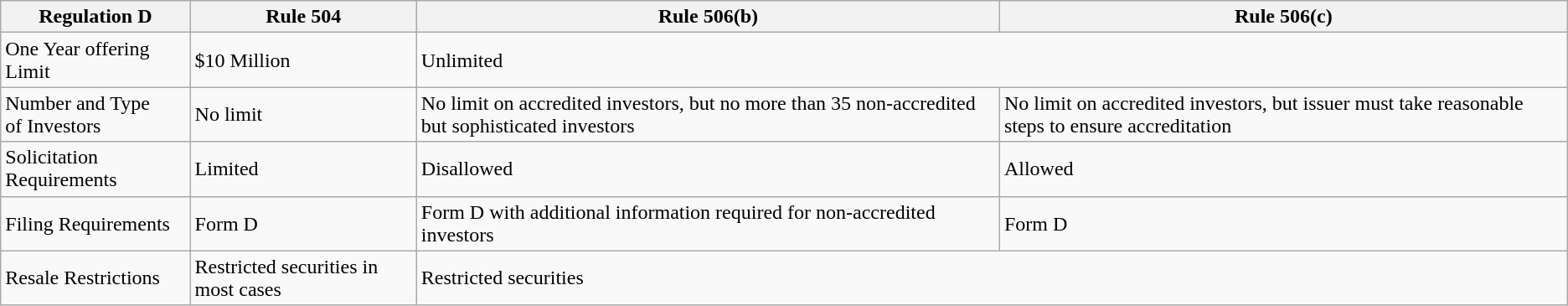<table class="wikitable">
<tr>
<th>Regulation D </th>
<th>Rule 504 </th>
<th>Rule 506(b)</th>
<th>Rule 506(c)</th>
</tr>
<tr>
<td>One Year offering Limit</td>
<td>$10 Million</td>
<td colspan="2">Unlimited</td>
</tr>
<tr>
<td>Number and Type<br>of Investors</td>
<td>No limit</td>
<td>No limit on accredited investors, but no more than 35 non-accredited but sophisticated investors</td>
<td>No limit on accredited investors, but issuer must take reasonable steps to ensure accreditation</td>
</tr>
<tr>
<td>Solicitation Requirements</td>
<td>Limited</td>
<td>Disallowed</td>
<td>Allowed</td>
</tr>
<tr>
<td>Filing Requirements</td>
<td>Form D</td>
<td>Form D with additional information required for non-accredited investors</td>
<td>Form D</td>
</tr>
<tr>
<td>Resale Restrictions</td>
<td>Restricted securities in most cases</td>
<td colspan="2">Restricted securities</td>
</tr>
</table>
